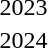<table>
<tr>
<td>2023</td>
<td></td>
<td></td>
<td></td>
</tr>
<tr>
<td>2024</td>
<td></td>
<td></td>
<td></td>
</tr>
</table>
